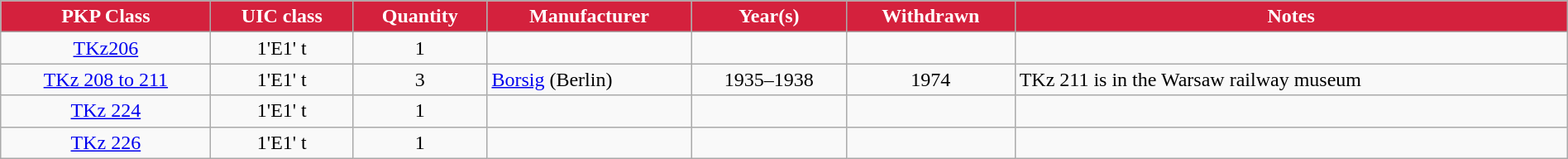<table class="wikitable" width="100%" style=text-align:center>
<tr>
<th style="color:#ffffff; background:#D4213D">PKP Class</th>
<th style="color:#ffffff; background:#D4213D">UIC class</th>
<th style="color:#ffffff; background:#D4213D">Quantity</th>
<th style="color:#ffffff; background:#D4213D">Manufacturer</th>
<th style="color:#ffffff; background:#D4213D">Year(s)</th>
<th style="color:#ffffff; background:#D4213D">Withdrawn</th>
<th style="color:#ffffff; background:#D4213D">Notes</th>
</tr>
<tr>
<td><a href='#'>TKz206</a></td>
<td>1'E1' t</td>
<td>1</td>
<td align="left"></td>
<td></td>
<td></td>
<td align="left"></td>
</tr>
<tr>
<td><a href='#'>TKz 208 to 211</a></td>
<td>1'E1' t</td>
<td>3</td>
<td align="left"><a href='#'>Borsig</a> (Berlin)</td>
<td>1935–1938</td>
<td>1974</td>
<td align="left">TKz 211 is in the Warsaw railway museum</td>
</tr>
<tr>
<td><a href='#'>TKz 224</a></td>
<td>1'E1' t</td>
<td>1</td>
<td align="left"></td>
<td></td>
<td></td>
<td align="left"></td>
</tr>
<tr>
<td><a href='#'>TKz 226</a></td>
<td>1'E1' t</td>
<td>1</td>
<td align="left"></td>
<td></td>
<td></td>
<td align="left"></td>
</tr>
</table>
